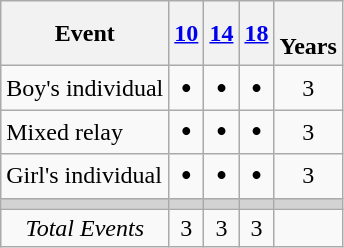<table class="wikitable" style="text-align:center">
<tr>
<th>Event</th>
<th><a href='#'>10</a></th>
<th><a href='#'>14</a></th>
<th><a href='#'>18</a></th>
<th><br>Years</th>
</tr>
<tr>
<td align=left>Boy's individual</td>
<td><big><strong>•</strong></big></td>
<td><big><strong>•</strong></big></td>
<td><big><strong>•</strong></big></td>
<td>3</td>
</tr>
<tr>
<td align=left>Mixed relay</td>
<td><big><strong>•</strong></big></td>
<td><big><strong>•</strong></big></td>
<td><big><strong>•</strong></big></td>
<td>3</td>
</tr>
<tr>
<td align=left>Girl's individual</td>
<td><big><strong>•</strong></big></td>
<td><big><strong>•</strong></big></td>
<td><big><strong>•</strong></big></td>
<td>3</td>
</tr>
<tr bgcolor=lightgray>
<td></td>
<td></td>
<td></td>
<td></td>
<td></td>
</tr>
<tr>
<td><em>Total Events</em></td>
<td>3</td>
<td>3</td>
<td>3</td>
<td></td>
</tr>
</table>
